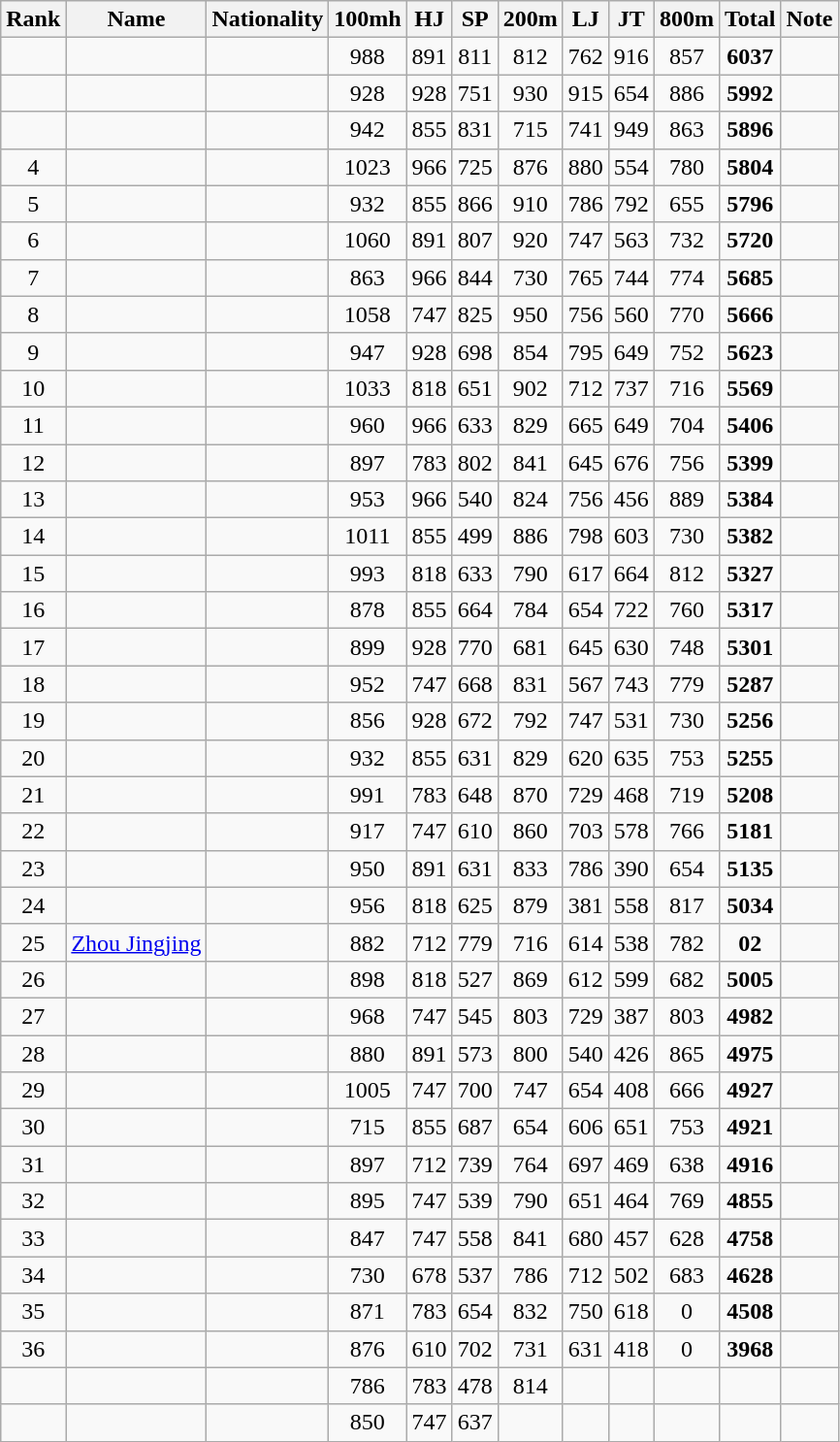<table class="wikitable sortable" style="text-align:center">
<tr>
<th>Rank</th>
<th>Name</th>
<th>Nationality</th>
<th>100mh</th>
<th>HJ</th>
<th>SP</th>
<th>200m</th>
<th>LJ</th>
<th>JT</th>
<th>800m</th>
<th>Total</th>
<th>Note</th>
</tr>
<tr>
<td></td>
<td align=left></td>
<td align=left></td>
<td>988</td>
<td>891</td>
<td>811</td>
<td>812</td>
<td>762</td>
<td>916</td>
<td>857</td>
<td><strong>6037</strong></td>
<td></td>
</tr>
<tr>
<td></td>
<td align=left></td>
<td align=left></td>
<td>928</td>
<td>928</td>
<td>751</td>
<td>930</td>
<td>915</td>
<td>654</td>
<td>886</td>
<td><strong>5992</strong></td>
<td></td>
</tr>
<tr>
<td></td>
<td align=left></td>
<td align=left></td>
<td>942</td>
<td>855</td>
<td>831</td>
<td>715</td>
<td>741</td>
<td>949</td>
<td>863</td>
<td><strong>5896</strong></td>
<td></td>
</tr>
<tr>
<td>4</td>
<td align=left></td>
<td align=left></td>
<td>1023</td>
<td>966</td>
<td>725</td>
<td>876</td>
<td>880</td>
<td>554</td>
<td>780</td>
<td><strong>5804</strong></td>
<td></td>
</tr>
<tr>
<td>5</td>
<td align=left></td>
<td align=left></td>
<td>932</td>
<td>855</td>
<td>866</td>
<td>910</td>
<td>786</td>
<td>792</td>
<td>655</td>
<td><strong>5796</strong></td>
<td></td>
</tr>
<tr>
<td>6</td>
<td align=left></td>
<td align=left></td>
<td>1060</td>
<td>891</td>
<td>807</td>
<td>920</td>
<td>747</td>
<td>563</td>
<td>732</td>
<td><strong>5720</strong></td>
<td></td>
</tr>
<tr>
<td>7</td>
<td align=left></td>
<td align=left></td>
<td>863</td>
<td>966</td>
<td>844</td>
<td>730</td>
<td>765</td>
<td>744</td>
<td>774</td>
<td><strong>5685</strong></td>
<td></td>
</tr>
<tr>
<td>8</td>
<td align=left></td>
<td align=left></td>
<td>1058</td>
<td>747</td>
<td>825</td>
<td>950</td>
<td>756</td>
<td>560</td>
<td>770</td>
<td><strong>5666</strong></td>
<td></td>
</tr>
<tr>
<td>9</td>
<td align=left></td>
<td align=left></td>
<td>947</td>
<td>928</td>
<td>698</td>
<td>854</td>
<td>795</td>
<td>649</td>
<td>752</td>
<td><strong>5623</strong></td>
<td></td>
</tr>
<tr>
<td>10</td>
<td align=left></td>
<td align=left></td>
<td>1033</td>
<td>818</td>
<td>651</td>
<td>902</td>
<td>712</td>
<td>737</td>
<td>716</td>
<td><strong>5569</strong></td>
<td></td>
</tr>
<tr>
<td>11</td>
<td align=left></td>
<td align=left></td>
<td>960</td>
<td>966</td>
<td>633</td>
<td>829</td>
<td>665</td>
<td>649</td>
<td>704</td>
<td><strong>5406</strong></td>
<td></td>
</tr>
<tr>
<td>12</td>
<td align=left></td>
<td align=left></td>
<td>897</td>
<td>783</td>
<td>802</td>
<td>841</td>
<td>645</td>
<td>676</td>
<td>756</td>
<td><strong>5399</strong></td>
<td></td>
</tr>
<tr>
<td>13</td>
<td align=left></td>
<td align=left></td>
<td>953</td>
<td>966</td>
<td>540</td>
<td>824</td>
<td>756</td>
<td>456</td>
<td>889</td>
<td><strong>5384</strong></td>
<td></td>
</tr>
<tr>
<td>14</td>
<td align=left></td>
<td align=left></td>
<td>1011</td>
<td>855</td>
<td>499</td>
<td>886</td>
<td>798</td>
<td>603</td>
<td>730</td>
<td><strong>5382</strong></td>
<td></td>
</tr>
<tr>
<td>15</td>
<td align=left></td>
<td align=left></td>
<td>993</td>
<td>818</td>
<td>633</td>
<td>790</td>
<td>617</td>
<td>664</td>
<td>812</td>
<td><strong>5327</strong></td>
<td></td>
</tr>
<tr>
<td>16</td>
<td align=left></td>
<td align=left></td>
<td>878</td>
<td>855</td>
<td>664</td>
<td>784</td>
<td>654</td>
<td>722</td>
<td>760</td>
<td><strong>5317</strong></td>
<td></td>
</tr>
<tr>
<td>17</td>
<td align=left></td>
<td align=left></td>
<td>899</td>
<td>928</td>
<td>770</td>
<td>681</td>
<td>645</td>
<td>630</td>
<td>748</td>
<td><strong>5301</strong></td>
<td></td>
</tr>
<tr>
<td>18</td>
<td align=left></td>
<td align=left></td>
<td>952</td>
<td>747</td>
<td>668</td>
<td>831</td>
<td>567</td>
<td>743</td>
<td>779</td>
<td><strong>5287</strong></td>
<td></td>
</tr>
<tr>
<td>19</td>
<td align=left></td>
<td align=left></td>
<td>856</td>
<td>928</td>
<td>672</td>
<td>792</td>
<td>747</td>
<td>531</td>
<td>730</td>
<td><strong>5256</strong></td>
<td></td>
</tr>
<tr>
<td>20</td>
<td align=left></td>
<td align=left></td>
<td>932</td>
<td>855</td>
<td>631</td>
<td>829</td>
<td>620</td>
<td>635</td>
<td>753</td>
<td><strong>5255</strong></td>
<td></td>
</tr>
<tr>
<td>21</td>
<td align=left></td>
<td align=left></td>
<td>991</td>
<td>783</td>
<td>648</td>
<td>870</td>
<td>729</td>
<td>468</td>
<td>719</td>
<td><strong>5208</strong></td>
<td></td>
</tr>
<tr>
<td>22</td>
<td align=left></td>
<td align=left></td>
<td>917</td>
<td>747</td>
<td>610</td>
<td>860</td>
<td>703</td>
<td>578</td>
<td>766</td>
<td><strong>5181</strong></td>
<td></td>
</tr>
<tr>
<td>23</td>
<td align=left></td>
<td align=left></td>
<td>950</td>
<td>891</td>
<td>631</td>
<td>833</td>
<td>786</td>
<td>390</td>
<td>654</td>
<td><strong>5135</strong></td>
<td></td>
</tr>
<tr>
<td>24</td>
<td align=left></td>
<td align=left></td>
<td>956</td>
<td>818</td>
<td>625</td>
<td>879</td>
<td>381</td>
<td>558</td>
<td>817</td>
<td><strong>5034</strong></td>
<td></td>
</tr>
<tr>
<td>25</td>
<td align=left><a href='#'>Zhou Jingjing</a></td>
<td align=left></td>
<td>882</td>
<td>712</td>
<td>779</td>
<td>716</td>
<td>614</td>
<td>538</td>
<td>782</td>
<td><strong>02</strong></td>
<td></td>
</tr>
<tr>
<td>26</td>
<td align=left></td>
<td align=left></td>
<td>898</td>
<td>818</td>
<td>527</td>
<td>869</td>
<td>612</td>
<td>599</td>
<td>682</td>
<td><strong>5005</strong></td>
<td></td>
</tr>
<tr>
<td>27</td>
<td align=left></td>
<td align=left></td>
<td>968</td>
<td>747</td>
<td>545</td>
<td>803</td>
<td>729</td>
<td>387</td>
<td>803</td>
<td><strong>4982</strong></td>
<td></td>
</tr>
<tr>
<td>28</td>
<td align=left></td>
<td align=left></td>
<td>880</td>
<td>891</td>
<td>573</td>
<td>800</td>
<td>540</td>
<td>426</td>
<td>865</td>
<td><strong>4975</strong></td>
<td></td>
</tr>
<tr>
<td>29</td>
<td align=left></td>
<td align=left></td>
<td>1005</td>
<td>747</td>
<td>700</td>
<td>747</td>
<td>654</td>
<td>408</td>
<td>666</td>
<td><strong>4927</strong></td>
<td></td>
</tr>
<tr>
<td>30</td>
<td align=left></td>
<td align=left></td>
<td>715</td>
<td>855</td>
<td>687</td>
<td>654</td>
<td>606</td>
<td>651</td>
<td>753</td>
<td><strong>4921</strong></td>
<td></td>
</tr>
<tr>
<td>31</td>
<td align=left></td>
<td align=left></td>
<td>897</td>
<td>712</td>
<td>739</td>
<td>764</td>
<td>697</td>
<td>469</td>
<td>638</td>
<td><strong>4916</strong></td>
<td></td>
</tr>
<tr>
<td>32</td>
<td align=left></td>
<td align=left></td>
<td>895</td>
<td>747</td>
<td>539</td>
<td>790</td>
<td>651</td>
<td>464</td>
<td>769</td>
<td><strong>4855</strong></td>
<td></td>
</tr>
<tr>
<td>33</td>
<td align=left></td>
<td align=left></td>
<td>847</td>
<td>747</td>
<td>558</td>
<td>841</td>
<td>680</td>
<td>457</td>
<td>628</td>
<td><strong>4758</strong></td>
<td></td>
</tr>
<tr>
<td>34</td>
<td align=left></td>
<td align=left></td>
<td>730</td>
<td>678</td>
<td>537</td>
<td>786</td>
<td>712</td>
<td>502</td>
<td>683</td>
<td><strong>4628</strong></td>
<td></td>
</tr>
<tr>
<td>35</td>
<td align=left></td>
<td align=left></td>
<td>871</td>
<td>783</td>
<td>654</td>
<td>832</td>
<td>750</td>
<td>618</td>
<td>0</td>
<td><strong>4508</strong></td>
<td></td>
</tr>
<tr>
<td>36</td>
<td align=left></td>
<td align=left></td>
<td>876</td>
<td>610</td>
<td>702</td>
<td>731</td>
<td>631</td>
<td>418</td>
<td>0</td>
<td><strong>3968</strong></td>
<td></td>
</tr>
<tr>
<td></td>
<td align=left></td>
<td align=left></td>
<td>786</td>
<td>783</td>
<td>478</td>
<td>814</td>
<td></td>
<td></td>
<td></td>
<td><strong></strong></td>
<td></td>
</tr>
<tr>
<td></td>
<td align=left></td>
<td align=left></td>
<td>850</td>
<td>747</td>
<td>637</td>
<td></td>
<td></td>
<td></td>
<td></td>
<td><strong></strong></td>
<td></td>
</tr>
</table>
